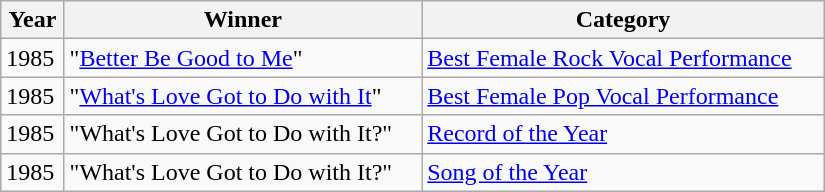<table class="wikitable" style="width:550px;">
<tr>
<th align="left">Year</th>
<th align="left">Winner</th>
<th align="left">Category</th>
</tr>
<tr>
<td align="left">1985</td>
<td align="left">"<a href='#'>Better Be Good to Me</a>"</td>
<td align="left"><a href='#'>Best Female Rock Vocal Performance</a></td>
</tr>
<tr>
<td align="left">1985</td>
<td align="left">"<a href='#'>What's Love Got to Do with It</a>"</td>
<td align="left"><a href='#'>Best Female Pop Vocal Performance</a></td>
</tr>
<tr>
<td align="left">1985</td>
<td align="left">"What's Love Got to Do with It?"</td>
<td align="left"><a href='#'>Record of the Year</a></td>
</tr>
<tr>
<td align="left">1985</td>
<td align="left">"What's Love Got to Do with It?"</td>
<td align="left"><a href='#'>Song of the Year</a></td>
</tr>
</table>
